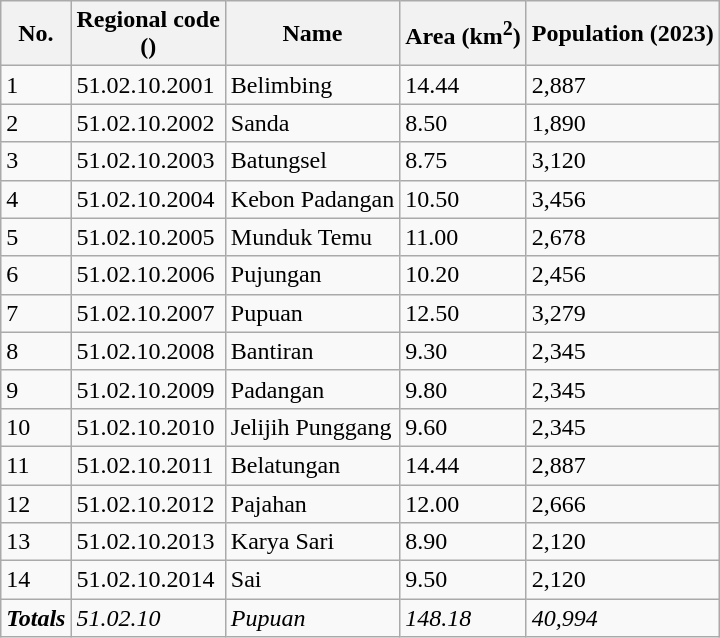<table class="wikitable sortable">
<tr>
<th>No.</th>
<th>Regional code<br>()</th>
<th>Name</th>
<th>Area (km<sup>2</sup>)</th>
<th>Population (2023)</th>
</tr>
<tr>
<td>1</td>
<td>51.02.10.2001</td>
<td>Belimbing</td>
<td>14.44</td>
<td>2,887</td>
</tr>
<tr>
<td>2</td>
<td>51.02.10.2002</td>
<td>Sanda</td>
<td>8.50</td>
<td>1,890</td>
</tr>
<tr>
<td>3</td>
<td>51.02.10.2003</td>
<td>Batungsel</td>
<td>8.75</td>
<td>3,120</td>
</tr>
<tr>
<td>4</td>
<td>51.02.10.2004</td>
<td>Kebon Padangan</td>
<td>10.50</td>
<td>3,456</td>
</tr>
<tr>
<td>5</td>
<td>51.02.10.2005</td>
<td>Munduk Temu</td>
<td>11.00</td>
<td>2,678</td>
</tr>
<tr>
<td>6</td>
<td>51.02.10.2006</td>
<td>Pujungan</td>
<td>10.20</td>
<td>2,456</td>
</tr>
<tr>
<td>7</td>
<td>51.02.10.2007</td>
<td>Pupuan</td>
<td>12.50</td>
<td>3,279</td>
</tr>
<tr>
<td>8</td>
<td>51.02.10.2008</td>
<td>Bantiran</td>
<td>9.30</td>
<td>2,345</td>
</tr>
<tr>
<td>9</td>
<td>51.02.10.2009</td>
<td>Padangan</td>
<td>9.80</td>
<td>2,345</td>
</tr>
<tr>
<td>10</td>
<td>51.02.10.2010</td>
<td>Jelijih Punggang</td>
<td>9.60</td>
<td>2,345</td>
</tr>
<tr>
<td>11</td>
<td>51.02.10.2011</td>
<td>Belatungan</td>
<td>14.44</td>
<td>2,887</td>
</tr>
<tr>
<td>12</td>
<td>51.02.10.2012</td>
<td>Pajahan</td>
<td>12.00</td>
<td>2,666</td>
</tr>
<tr>
<td>13</td>
<td>51.02.10.2013</td>
<td>Karya Sari</td>
<td>8.90</td>
<td>2,120</td>
</tr>
<tr>
<td>14</td>
<td>51.02.10.2014</td>
<td>Sai</td>
<td>9.50</td>
<td>2,120</td>
</tr>
<tr>
<td><strong><em>Totals</em></strong></td>
<td><em>51.02.10</em></td>
<td><em>Pupuan</em></td>
<td><em>148.18</em></td>
<td><em>40,994</em></td>
</tr>
</table>
